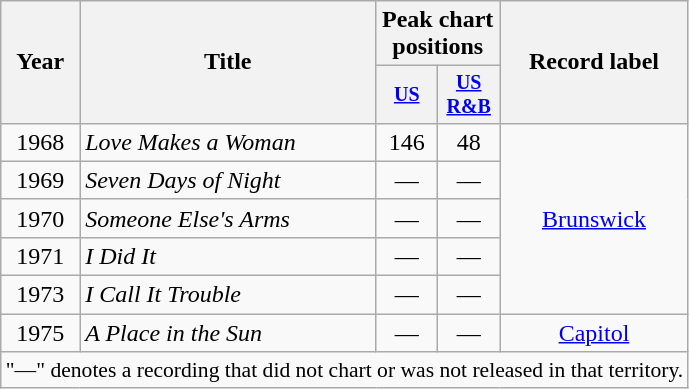<table class="wikitable" style="text-align:center;">
<tr>
<th rowspan="2">Year</th>
<th rowspan="2">Title</th>
<th colspan="2">Peak chart positions</th>
<th rowspan="2">Record label</th>
</tr>
<tr style="font-size:smaller;">
<th width="35"><a href='#'>US</a><br></th>
<th width="35"><a href='#'>US<br>R&B</a><br></th>
</tr>
<tr>
<td rowspan="1">1968</td>
<td align="left"><em>Love Makes a Woman</em></td>
<td>146</td>
<td>48</td>
<td rowspan="5"><a href='#'>Brunswick</a></td>
</tr>
<tr>
<td rowspan="1">1969</td>
<td align="left"><em>Seven Days of Night</em></td>
<td>—</td>
<td>—</td>
</tr>
<tr>
<td rowspan="1">1970</td>
<td align="left"><em>Someone Else's Arms</em></td>
<td>—</td>
<td>—</td>
</tr>
<tr>
<td rowspan="1">1971</td>
<td align="left"><em>I Did It</em></td>
<td>—</td>
<td>—</td>
</tr>
<tr>
<td rowspan="1">1973</td>
<td align="left"><em>I Call It Trouble</em></td>
<td>—</td>
<td>—</td>
</tr>
<tr>
<td rowspan="1">1975</td>
<td align="left"><em>A Place in the Sun</em></td>
<td>—</td>
<td>—</td>
<td rowspan="1"><a href='#'>Capitol</a></td>
</tr>
<tr>
<td colspan="15" style="font-size:90%">"—" denotes a recording that did not chart or was not released in that territory.</td>
</tr>
</table>
